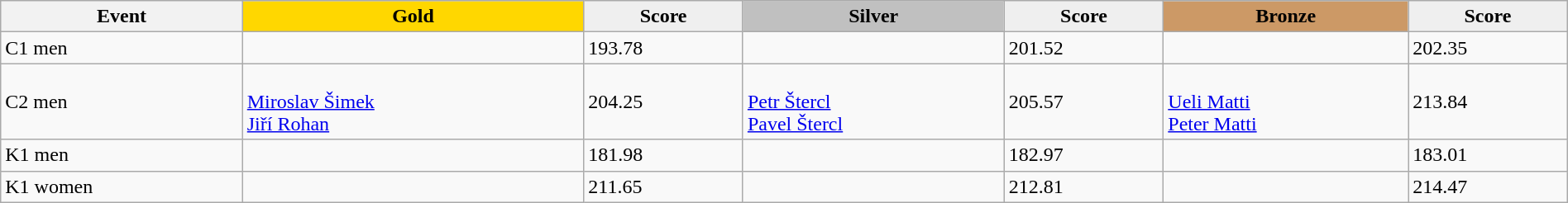<table class="wikitable" width=100%>
<tr>
<th>Event</th>
<td align=center bgcolor="gold"><strong>Gold</strong></td>
<td align=center bgcolor="EFEFEF"><strong>Score</strong></td>
<td align=center bgcolor="silver"><strong>Silver</strong></td>
<td align=center bgcolor="EFEFEF"><strong>Score</strong></td>
<td align=center bgcolor="CC9966"><strong>Bronze</strong></td>
<td align=center bgcolor="EFEFEF"><strong>Score</strong></td>
</tr>
<tr>
<td>C1 men</td>
<td></td>
<td>193.78</td>
<td></td>
<td>201.52</td>
<td></td>
<td>202.35</td>
</tr>
<tr>
<td>C2 men</td>
<td><br><a href='#'>Miroslav Šimek</a><br><a href='#'>Jiří Rohan</a></td>
<td>204.25</td>
<td><br><a href='#'>Petr Štercl</a><br><a href='#'>Pavel Štercl</a></td>
<td>205.57</td>
<td><br><a href='#'>Ueli Matti</a><br><a href='#'>Peter Matti</a></td>
<td>213.84</td>
</tr>
<tr>
<td>K1 men</td>
<td></td>
<td>181.98</td>
<td></td>
<td>182.97</td>
<td></td>
<td>183.01</td>
</tr>
<tr>
<td>K1 women</td>
<td></td>
<td>211.65</td>
<td></td>
<td>212.81</td>
<td></td>
<td>214.47</td>
</tr>
</table>
